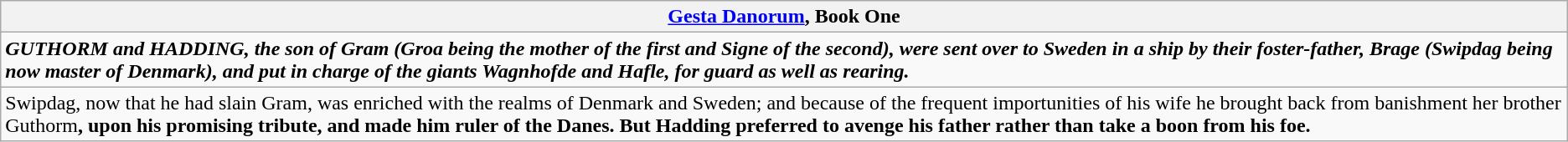<table class="wikitable">
<tr>
<th><a href='#'>Gesta Danorum</a>, <strong>Book One</strong></th>
</tr>
<tr>
<td><strong><em>GUTHORM<strong> and HADDING, the son of Gram (Groa being the mother of the first and Signe of the second), were sent over to Sweden in a ship by their foster-father, Brage (Swipdag being now master of Denmark), and put in charge of the giants Wagnhofde and Hafle, for guard as well as rearing.<em></td>
</tr>
<tr>
<td></em>Swipdag, now that he had slain Gram, was enriched with the realms of Denmark and Sweden; and because of the frequent importunities of his wife he brought back from banishment her brother </strong>Guthorm<strong>, upon his promising tribute, and made him ruler of the Danes. But Hadding preferred to avenge his father rather than take a boon from his foe.<em></td>
</tr>
</table>
